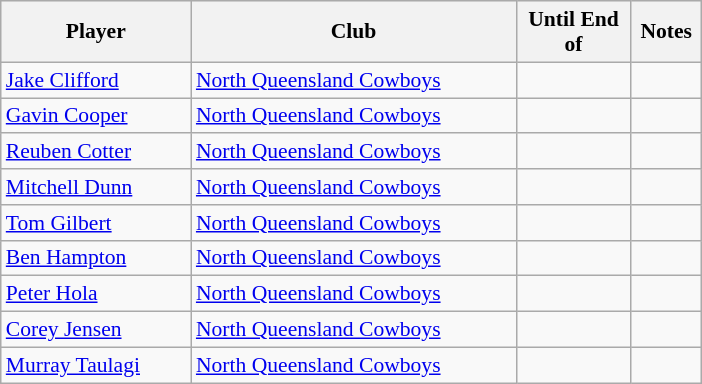<table class="wikitable" style="font-size:90%">
<tr bgcolor="#efefef">
<th width="120">Player</th>
<th width="210">Club</th>
<th width="70">Until End of</th>
<th width="40">Notes</th>
</tr>
<tr>
<td><a href='#'>Jake Clifford</a></td>
<td> <a href='#'>North Queensland Cowboys</a></td>
<td></td>
<td></td>
</tr>
<tr>
<td><a href='#'>Gavin Cooper</a></td>
<td> <a href='#'>North Queensland Cowboys</a></td>
<td></td>
<td></td>
</tr>
<tr>
<td><a href='#'>Reuben Cotter</a></td>
<td> <a href='#'>North Queensland Cowboys</a></td>
<td></td>
<td></td>
</tr>
<tr>
<td><a href='#'>Mitchell Dunn</a></td>
<td> <a href='#'>North Queensland Cowboys</a></td>
<td></td>
<td></td>
</tr>
<tr>
<td><a href='#'>Tom Gilbert</a></td>
<td> <a href='#'>North Queensland Cowboys</a></td>
<td></td>
<td></td>
</tr>
<tr>
<td><a href='#'>Ben Hampton</a></td>
<td> <a href='#'>North Queensland Cowboys</a></td>
<td></td>
<td></td>
</tr>
<tr>
<td><a href='#'>Peter Hola</a></td>
<td> <a href='#'>North Queensland Cowboys</a></td>
<td></td>
<td></td>
</tr>
<tr>
<td><a href='#'>Corey Jensen</a></td>
<td> <a href='#'>North Queensland Cowboys</a></td>
<td></td>
<td></td>
</tr>
<tr>
<td><a href='#'>Murray Taulagi</a></td>
<td> <a href='#'>North Queensland Cowboys</a></td>
<td></td>
<td></td>
</tr>
</table>
